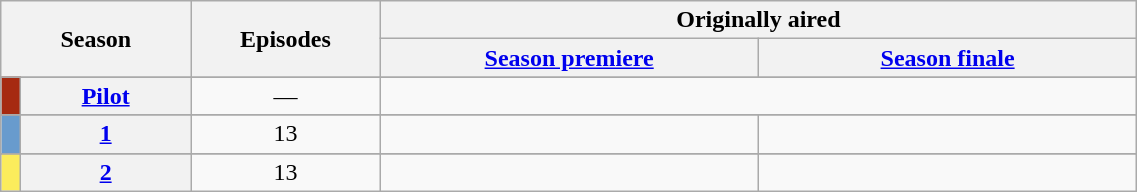<table class="wikitable plainrowheaders" border="2" width="60%">
<tr>
<th scope="col" colspan=2 rowspan=2 width=10%>Season</th>
<th scope="col" rowspan=2 width=10%>Episodes</th>
<th scope="col" colspan=2>Originally aired</th>
</tr>
<tr>
<th width=20%><a href='#'>Season premiere</a></th>
<th width=20%><a href='#'>Season finale</a></th>
</tr>
<tr>
</tr>
<tr style="text-align: center;">
<td style="width:1%; background:#A62A11;"></td>
<th scope="col" style="width:9%;"><a href='#'>Pilot</a></th>
<td width=10%>—</td>
<td colspan="2"></td>
</tr>
<tr>
</tr>
<tr style="text-align: center;">
<td style="width:1%; background:#689BCD;"></td>
<th scope="col" style="width:9%;"><a href='#'>1</a></th>
<td width=10%>13</td>
<td></td>
<td></td>
</tr>
<tr>
</tr>
<tr style="text-align: center;">
<td style="width:1%; background:#FBEC5C;"></td>
<th scope="col" style="width:9%;"><a href='#'>2</a></th>
<td width=10%>13</td>
<td></td>
<td></td>
</tr>
</table>
